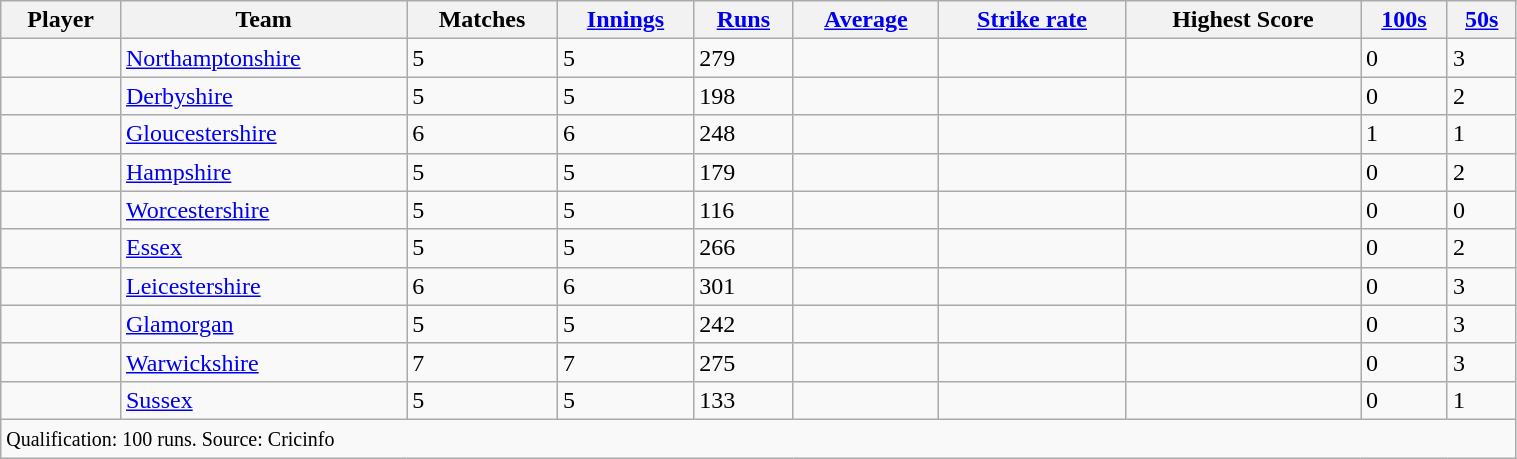<table class="wikitable sortable" style="width:80%;">
<tr>
<th>Player</th>
<th>Team</th>
<th>Matches</th>
<th><a href='#'>Innings</a></th>
<th><a href='#'>Runs</a></th>
<th><a href='#'>Average</a></th>
<th><a href='#'>Strike rate</a></th>
<th>Highest Score</th>
<th><a href='#'>100s</a></th>
<th><a href='#'>50s</a></th>
</tr>
<tr>
<td></td>
<td><a href='#'>Northamptonshire</a></td>
<td>5</td>
<td>5</td>
<td>279</td>
<td></td>
<td></td>
<td></td>
<td>0</td>
<td>3</td>
</tr>
<tr>
<td></td>
<td><a href='#'>Derbyshire</a></td>
<td>5</td>
<td>5</td>
<td>198</td>
<td></td>
<td></td>
<td></td>
<td>0</td>
<td>2</td>
</tr>
<tr>
<td></td>
<td><a href='#'>Gloucestershire</a></td>
<td>6</td>
<td>6</td>
<td>248</td>
<td></td>
<td></td>
<td></td>
<td>1</td>
<td>1</td>
</tr>
<tr>
<td></td>
<td><a href='#'>Hampshire</a></td>
<td>5</td>
<td>5</td>
<td>179</td>
<td></td>
<td></td>
<td></td>
<td>0</td>
<td>2</td>
</tr>
<tr>
<td></td>
<td><a href='#'>Worcestershire</a></td>
<td>5</td>
<td>5</td>
<td>116</td>
<td></td>
<td></td>
<td></td>
<td>0</td>
<td>0</td>
</tr>
<tr>
<td></td>
<td><a href='#'>Essex</a></td>
<td>5</td>
<td>5</td>
<td>266</td>
<td></td>
<td></td>
<td></td>
<td>0</td>
<td>2</td>
</tr>
<tr>
<td></td>
<td><a href='#'>Leicestershire</a></td>
<td>6</td>
<td>6</td>
<td>301</td>
<td></td>
<td></td>
<td></td>
<td>0</td>
<td>3</td>
</tr>
<tr>
<td></td>
<td><a href='#'>Glamorgan</a></td>
<td>5</td>
<td>5</td>
<td>242</td>
<td></td>
<td></td>
<td></td>
<td>0</td>
<td>3</td>
</tr>
<tr>
<td></td>
<td><a href='#'>Warwickshire</a></td>
<td>7</td>
<td>7</td>
<td>275</td>
<td></td>
<td></td>
<td></td>
<td>0</td>
<td>3</td>
</tr>
<tr>
<td></td>
<td><a href='#'>Sussex</a></td>
<td>5</td>
<td>5</td>
<td>133</td>
<td></td>
<td></td>
<td></td>
<td>0</td>
<td>1</td>
</tr>
<tr class="unsortable">
<td colspan="10"><small>Qualification: 100 runs.  Source: Cricinfo</small></td>
</tr>
</table>
